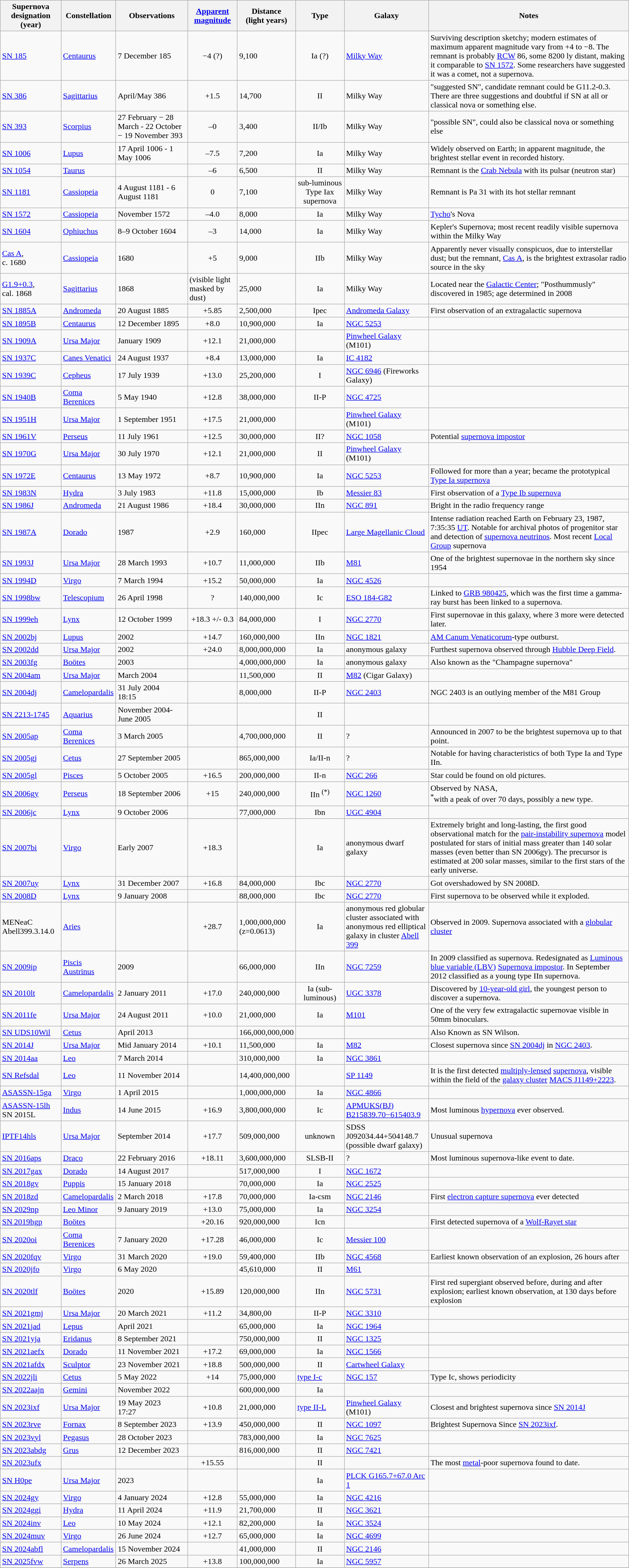<table class="wikitable sortable">
<tr>
<th>Supernova <br> designation <br>(year)</th>
<th>Constellation</th>
<th>Observations</th>
<th data-sort-type="number"><a href='#'>Apparent<br>magnitude</a></th>
<th>Distance<br>(light years)</th>
<th>Type</th>
<th width=160>Galaxy</th>
<th class=unsortable>Notes</th>
</tr>
<tr>
<td><a href='#'>SN 185</a></td>
<td><a href='#'>Centaurus</a></td>
<td>7 December 185</td>
<td align="center">−4 (?)</td>
<td>9,100</td>
<td align="center">Ia (?)</td>
<td><a href='#'>Milky Way</a></td>
<td>Surviving description sketchy; modern estimates of maximum apparent magnitude vary from +4 to −8. The remnant is probably <a href='#'>RCW</a> 86, some 8200 ly distant, making it comparable to <a href='#'>SN 1572</a>. Some researchers have suggested it was a comet, not a supernova.</td>
</tr>
<tr>
<td><a href='#'>SN 386</a></td>
<td><a href='#'>Sagittarius</a></td>
<td>April/May 386</td>
<td align="center">+1.5</td>
<td>14,700</td>
<td align="center">II</td>
<td>Milky Way</td>
<td>"suggested SN", candidate remnant could be G11.2-0.3. There are three suggestions and doubtful if SN at all or classical nova or something else.</td>
</tr>
<tr>
<td><a href='#'>SN 393</a></td>
<td><a href='#'>Scorpius</a></td>
<td>27 February − 28 March - 22 October − 19 November 393</td>
<td align="center">–0</td>
<td>3,400</td>
<td align="center"> II/Ib</td>
<td>Milky Way</td>
<td>"possible SN", could also be classical nova or something else</td>
</tr>
<tr>
<td><a href='#'>SN 1006</a></td>
<td><a href='#'>Lupus</a></td>
<td>17 April 1006 - 1 May 1006</td>
<td align="center">–7.5</td>
<td>7,200</td>
<td align="center">Ia</td>
<td>Milky Way</td>
<td>Widely observed on Earth; in apparent magnitude, the brightest stellar event in recorded history.</td>
</tr>
<tr>
<td><a href='#'>SN 1054</a></td>
<td><a href='#'>Taurus</a></td>
<td><br></td>
<td align="center">–6</td>
<td>6,500</td>
<td align="center">II</td>
<td>Milky Way</td>
<td>Remnant is the <a href='#'>Crab Nebula</a> with its pulsar (neutron star)</td>
</tr>
<tr>
<td><a href='#'>SN 1181</a></td>
<td><a href='#'>Cassiopeia</a></td>
<td>4 August 1181 - 6 August 1181</td>
<td align="center">0</td>
<td>7,100</td>
<td align="center">sub-luminous Type Iax supernova</td>
<td>Milky Way</td>
<td>Remnant is Pa 31 with its hot stellar remnant</td>
</tr>
<tr>
<td><a href='#'>SN 1572</a></td>
<td><a href='#'>Cassiopeia</a></td>
<td>November 1572</td>
<td align="center">–4.0</td>
<td>8,000</td>
<td align="center">Ia</td>
<td>Milky Way</td>
<td><a href='#'>Tycho</a>'s Nova</td>
</tr>
<tr>
<td><a href='#'>SN 1604</a></td>
<td><a href='#'>Ophiuchus</a></td>
<td>8–9 October 1604</td>
<td align="center">–3</td>
<td>14,000</td>
<td align="center">Ia</td>
<td>Milky Way</td>
<td>Kepler's Supernova; most recent readily visible supernova within the Milky Way</td>
</tr>
<tr>
<td><a href='#'>Cas A</a>,<br>c. 1680</td>
<td><a href='#'>Cassiopeia</a></td>
<td>1680</td>
<td align="center">+5</td>
<td>9,000</td>
<td align="center">IIb</td>
<td>Milky Way</td>
<td>Apparently never visually conspicuos, due to interstellar dust; but the remnant, <a href='#'>Cas A</a>, is the brightest extrasolar radio source in the sky</td>
</tr>
<tr>
<td><a href='#'>G1.9+0.3</a>,<br> cal. 1868</td>
<td><a href='#'>Sagittarius</a></td>
<td>1868</td>
<td>(visible light masked by dust)</td>
<td>25,000</td>
<td align="center">Ia</td>
<td>Milky Way</td>
<td>Located near the <a href='#'>Galactic Center</a>; "Posthummusly" discovered in 1985; age determined in 2008</td>
</tr>
<tr>
<td><a href='#'>SN 1885A</a></td>
<td><a href='#'>Andromeda</a></td>
<td>20 August 1885</td>
<td align="center">+5.85</td>
<td>2,500,000</td>
<td align="center">Ipec</td>
<td><a href='#'>Andromeda Galaxy</a></td>
<td>First observation of an extragalactic supernova</td>
</tr>
<tr>
<td><a href='#'>SN 1895B</a></td>
<td><a href='#'>Centaurus</a></td>
<td>12 December 1895</td>
<td align="center">+8.0</td>
<td>10,900,000</td>
<td align="center">Ia</td>
<td><a href='#'>NGC 5253</a></td>
<td> </td>
</tr>
<tr>
<td><a href='#'>SN 1909A</a></td>
<td><a href='#'>Ursa Major</a></td>
<td>January 1909</td>
<td align="center">+12.1</td>
<td>21,000,000</td>
<td align="center"></td>
<td><a href='#'>Pinwheel Galaxy</a> (M101)</td>
<td></td>
</tr>
<tr>
<td><a href='#'>SN 1937C</a></td>
<td><a href='#'>Canes Venatici</a></td>
<td>24 August 1937</td>
<td align="center">+8.4</td>
<td>13,000,000</td>
<td align="center">Ia</td>
<td><a href='#'>IC 4182</a></td>
<td> </td>
</tr>
<tr>
<td><a href='#'>SN 1939C</a></td>
<td><a href='#'>Cepheus</a></td>
<td>17 July 1939</td>
<td align="center">+13.0</td>
<td>25,200,000</td>
<td align="center">I</td>
<td><a href='#'>NGC 6946</a> (Fireworks Galaxy)</td>
<td> </td>
</tr>
<tr>
<td><a href='#'>SN 1940B</a></td>
<td><a href='#'>Coma Berenices</a></td>
<td>5 May 1940</td>
<td align="center">+12.8</td>
<td>38,000,000</td>
<td align="center">II-P</td>
<td><a href='#'>NGC 4725</a></td>
<td> </td>
</tr>
<tr>
<td><a href='#'>SN 1951H</a></td>
<td><a href='#'>Ursa Major</a></td>
<td>1 September 1951</td>
<td align="center">+17.5</td>
<td>21,000,000</td>
<td align="center"></td>
<td><a href='#'>Pinwheel Galaxy</a> (M101)</td>
<td></td>
</tr>
<tr>
<td><a href='#'>SN 1961V</a></td>
<td><a href='#'>Perseus</a></td>
<td>11 July 1961</td>
<td align="center">+12.5</td>
<td>30,000,000</td>
<td align="center">II?</td>
<td><a href='#'>NGC 1058</a></td>
<td>Potential <a href='#'>supernova impostor</a></td>
</tr>
<tr>
<td><a href='#'>SN 1970G</a></td>
<td><a href='#'>Ursa Major</a></td>
<td>30 July 1970</td>
<td align="center">+12.1</td>
<td>21,000,000</td>
<td align="center">II</td>
<td><a href='#'>Pinwheel Galaxy</a> (M101)</td>
<td></td>
</tr>
<tr>
<td><a href='#'>SN 1972E</a></td>
<td><a href='#'>Centaurus</a></td>
<td>13 May 1972</td>
<td align="center">+8.7</td>
<td>10,900,000</td>
<td align="center">Ia</td>
<td><a href='#'>NGC 5253</a></td>
<td>Followed for more than a year; became the prototypical <a href='#'>Type Ia supernova</a></td>
</tr>
<tr>
<td><a href='#'>SN 1983N</a></td>
<td><a href='#'>Hydra</a></td>
<td>3 July 1983</td>
<td align="center">+11.8</td>
<td>15,000,000</td>
<td align="center">Ib</td>
<td><a href='#'>Messier 83</a></td>
<td>First observation of a <a href='#'>Type Ib supernova</a></td>
</tr>
<tr>
<td><a href='#'>SN 1986J</a></td>
<td><a href='#'>Andromeda</a></td>
<td>21 August 1986</td>
<td align="center">+18.4</td>
<td>30,000,000</td>
<td align="center">IIn</td>
<td><a href='#'>NGC 891</a></td>
<td>Bright in the radio frequency range</td>
</tr>
<tr>
<td><a href='#'>SN 1987A</a></td>
<td><a href='#'>Dorado</a></td>
<td>1987</td>
<td align="center">+2.9</td>
<td>160,000</td>
<td align="center">IIpec</td>
<td><a href='#'>Large Magellanic Cloud</a></td>
<td>Intense radiation reached Earth on February 23, 1987, 7:35:35 <a href='#'>UT</a>. Notable for archival photos of progenitor star and detection of <a href='#'>supernova neutrinos</a>. Most recent <a href='#'>Local Group</a> supernova</td>
</tr>
<tr>
<td><a href='#'>SN 1993J</a></td>
<td><a href='#'>Ursa Major</a></td>
<td>28 March 1993</td>
<td align="center">+10.7</td>
<td>11,000,000</td>
<td align="center">IIb</td>
<td><a href='#'>M81</a></td>
<td>One of the brightest supernovae in the northern sky since 1954</td>
</tr>
<tr>
<td><a href='#'>SN 1994D</a></td>
<td><a href='#'>Virgo</a></td>
<td>7 March 1994</td>
<td align="center">+15.2</td>
<td>50,000,000</td>
<td align="center">Ia</td>
<td><a href='#'>NGC 4526</a></td>
<td></td>
</tr>
<tr>
<td><a href='#'>SN 1998bw</a></td>
<td><a href='#'>Telescopium</a></td>
<td>26 April 1998</td>
<td align="center">?</td>
<td>140,000,000</td>
<td align="center">Ic</td>
<td><a href='#'>ESO 184-G82</a></td>
<td>Linked to <a href='#'>GRB 980425</a>, which was the first time a gamma-ray burst has been linked to a supernova.</td>
</tr>
<tr>
<td><a href='#'>SN 1999eh</a></td>
<td><a href='#'>Lynx</a></td>
<td>12 October 1999</td>
<td align="center">+18.3 +/- 0.3</td>
<td>84,000,000</td>
<td align="center"> I</td>
<td><a href='#'>NGC 2770</a></td>
<td>First supernovae in this galaxy, where 3 more were detected later.</td>
</tr>
<tr>
<td><a href='#'>SN 2002bj</a></td>
<td><a href='#'>Lupus</a></td>
<td>2002</td>
<td align="center">+14.7</td>
<td>160,000,000</td>
<td align="center">IIn</td>
<td><a href='#'>NGC 1821</a></td>
<td><a href='#'>AM Canum Venaticorum</a>-type outburst.</td>
</tr>
<tr>
<td><a href='#'>SN 2002dd</a></td>
<td><a href='#'>Ursa Major</a></td>
<td>2002</td>
<td align="center">+24.0</td>
<td>8,000,000,000</td>
<td align="center">Ia</td>
<td>anonymous galaxy</td>
<td>Furthest supernova observed through <a href='#'>Hubble Deep Field</a>.</td>
</tr>
<tr>
<td><a href='#'>SN 2003fg</a></td>
<td><a href='#'>Boötes</a></td>
<td>2003</td>
<td align="center"></td>
<td>4,000,000,000</td>
<td align="center">Ia</td>
<td>anonymous galaxy</td>
<td>Also known as the "Champagne supernova"</td>
</tr>
<tr>
<td><a href='#'>SN 2004am</a></td>
<td><a href='#'>Ursa Major</a></td>
<td>March 2004</td>
<td align="center"></td>
<td>11,500,000</td>
<td align="center">II</td>
<td><a href='#'>M82</a> (Cigar Galaxy)</td>
<td></td>
</tr>
<tr>
<td><a href='#'>SN 2004dj</a></td>
<td><a href='#'>Camelopardalis</a></td>
<td>31 July 2004<br>18:15</td>
<td align="center"></td>
<td>8,000,000</td>
<td align="center">II-P</td>
<td><a href='#'>NGC 2403</a></td>
<td>NGC 2403 is an outlying member of the M81 Group</td>
</tr>
<tr>
<td><a href='#'>SN 2213-1745</a></td>
<td><a href='#'>Aquarius</a></td>
<td>November 2004-June 2005</td>
<td align="center"></td>
<td></td>
<td align="center">II</td>
<td></td>
<td></td>
</tr>
<tr>
<td><a href='#'>SN 2005ap</a></td>
<td><a href='#'>Coma Berenices</a></td>
<td>3 March 2005</td>
<td align="center"></td>
<td>4,700,000,000</td>
<td align="center">II</td>
<td>?</td>
<td>Announced in 2007 to be the brightest supernova up to that point.</td>
</tr>
<tr>
<td><a href='#'>SN 2005gj</a></td>
<td><a href='#'>Cetus</a></td>
<td>27 September 2005</td>
<td align="center"></td>
<td>865,000,000</td>
<td align="center">Ia/II-n</td>
<td>?</td>
<td>Notable for having characteristics of both Type Ia and Type IIn.</td>
</tr>
<tr>
<td><a href='#'>SN 2005gl</a></td>
<td><a href='#'>Pisces</a></td>
<td>5 October 2005</td>
<td align="center">+16.5</td>
<td>200,000,000</td>
<td align="center">II-n</td>
<td><a href='#'>NGC 266</a></td>
<td>Star could be found on old pictures.</td>
</tr>
<tr>
<td><a href='#'>SN 2006gy</a></td>
<td><a href='#'>Perseus</a></td>
<td>18 September 2006</td>
<td align="center">+15</td>
<td>240,000,000</td>
<td align="center">IIn <sup>(*)</sup></td>
<td><a href='#'>NGC 1260</a></td>
<td>Observed by NASA, <br><sup>*</sup>with a peak of over 70 days, possibly a new type.</td>
</tr>
<tr>
<td><a href='#'>SN 2006jc</a></td>
<td><a href='#'>Lynx</a></td>
<td>9 October 2006</td>
<td align="center"></td>
<td>77,000,000</td>
<td align="center">Ibn</td>
<td><a href='#'>UGC 4904</a></td>
<td></td>
</tr>
<tr>
<td><a href='#'>SN 2007bi</a></td>
<td><a href='#'>Virgo</a></td>
<td>Early 2007</td>
<td align="center">+18.3</td>
<td></td>
<td align="center">Ia</td>
<td>anonymous dwarf galaxy</td>
<td>Extremely bright and long-lasting, the first good observational match for the <a href='#'>pair-instability supernova</a> model postulated for stars of initial mass greater than 140 solar masses (even better than SN 2006gy). The precursor is estimated at 200 solar masses, similar to the first stars of the early universe.</td>
</tr>
<tr>
<td><a href='#'>SN 2007uy</a></td>
<td><a href='#'>Lynx</a></td>
<td>31 December 2007</td>
<td align="center">+16.8</td>
<td>84,000,000</td>
<td align="center">Ibc</td>
<td><a href='#'>NGC 2770</a></td>
<td>Got overshadowed by SN 2008D.</td>
</tr>
<tr>
<td><a href='#'>SN 2008D</a></td>
<td><a href='#'>Lynx</a></td>
<td>9 January 2008</td>
<td align="center"></td>
<td>88,000,000</td>
<td align="center">Ibc</td>
<td><a href='#'>NGC 2770</a></td>
<td>First supernova to be observed while it exploded.</td>
</tr>
<tr>
<td>MENeaC Abell399.3.14.0</td>
<td><a href='#'>Aries</a></td>
<td></td>
<td align="center">+28.7</td>
<td>1,000,000,000<br>(z=0.0613)</td>
<td align=center>Ia</td>
<td>anonymous red globular cluster associated with anonymous red elliptical galaxy in cluster <a href='#'>Abell 399</a></td>
<td>Observed in 2009. Supernova associated with a <a href='#'>globular cluster</a></td>
</tr>
<tr>
<td><a href='#'>SN 2009ip</a></td>
<td><a href='#'>Piscis Austrinus</a></td>
<td>2009</td>
<td align="center"></td>
<td>66,000,000</td>
<td align="center">IIn</td>
<td><a href='#'>NGC 7259</a></td>
<td>In 2009 classified as supernova. Redesignated as <a href='#'>Luminous blue variable (LBV)</a> <a href='#'>Supernova impostor</a>. In September 2012 classified as a young type IIn supernova.</td>
</tr>
<tr>
<td><a href='#'>SN 2010lt</a></td>
<td><a href='#'>Camelopardalis</a></td>
<td>2 January 2011</td>
<td align="center">+17.0</td>
<td>240,000,000</td>
<td align="center">Ia (sub-luminous)</td>
<td><a href='#'>UGC 3378</a></td>
<td>Discovered by <a href='#'>10-year-old girl</a>, the youngest person to discover a supernova.</td>
</tr>
<tr>
<td><a href='#'>SN 2011fe</a></td>
<td><a href='#'>Ursa Major</a></td>
<td>24 August 2011</td>
<td align="center">+10.0</td>
<td>21,000,000</td>
<td align="center">Ia</td>
<td><a href='#'>M101</a></td>
<td>One of the very few extragalactic supernovae visible in 50mm binoculars.</td>
</tr>
<tr>
<td><a href='#'>SN UDS10Wil</a></td>
<td><a href='#'>Cetus</a></td>
<td>April 2013</td>
<td align="center"></td>
<td>166,000,000,000</td>
<td align="center"></td>
<td></td>
<td>Also Known as SN Wilson.<br>

</td>
</tr>
<tr>
<td><a href='#'>SN 2014J</a></td>
<td><a href='#'>Ursa Major</a></td>
<td>Mid January 2014</td>
<td align="center">+10.1</td>
<td>11,500,000</td>
<td align="center">Ia</td>
<td><a href='#'>M82</a></td>
<td>Closest supernova since <a href='#'>SN 2004dj</a> in <a href='#'>NGC 2403</a>.</td>
</tr>
<tr>
<td><a href='#'>SN 2014aa</a></td>
<td><a href='#'>Leo</a></td>
<td>7 March 2014</td>
<td align="center"></td>
<td>310,000,000</td>
<td align="center">Ia</td>
<td><a href='#'>NGC 3861</a></td>
<td></td>
</tr>
<tr>
<td><a href='#'>SN Refsdal</a></td>
<td><a href='#'>Leo</a></td>
<td>11 November 2014</td>
<td align="center"></td>
<td>14,400,000,000</td>
<td align="center"></td>
<td><a href='#'>SP 1149</a></td>
<td>It is the first detected <a href='#'>multiply-lensed</a> <a href='#'>supernova</a>, visible within the field of the <a href='#'>galaxy cluster</a> <a href='#'>MACS J1149+2223</a>.</td>
</tr>
<tr>
<td><a href='#'>ASASSN-15ga</a></td>
<td><a href='#'>Virgo</a></td>
<td>1 April 2015</td>
<td align="center"></td>
<td>1,000,000,000</td>
<td align="center">Ia</td>
<td><a href='#'>NGC 4866</a></td>
<td></td>
</tr>
<tr>
<td><a href='#'>ASASSN-15lh</a> SN 2015L</td>
<td><a href='#'>Indus</a></td>
<td>14 June 2015</td>
<td align="center">+16.9</td>
<td>3,800,000,000</td>
<td align="center">Ic</td>
<td><a href='#'>APMUKS(BJ) B215839.70−615403.9</a></td>
<td>Most luminous <a href='#'>hypernova</a> ever observed.</td>
</tr>
<tr>
<td><a href='#'>IPTF14hls</a></td>
<td><a href='#'>Ursa Major</a></td>
<td>September 2014</td>
<td align="center">+17.7</td>
<td>509,000,000</td>
<td align="center">unknown</td>
<td>SDSS J092034.44+504148.7 (possible dwarf galaxy)</td>
<td>Unusual supernova</td>
</tr>
<tr>
<td><a href='#'>SN 2016aps</a></td>
<td><a href='#'>Draco</a></td>
<td>22 February 2016</td>
<td align="center">+18.11</td>
<td>3,600,000,000</td>
<td align="center">SLSB-II</td>
<td>?</td>
<td>Most luminous supernova-like event to date.</td>
</tr>
<tr>
<td><a href='#'>SN 2017gax</a></td>
<td><a href='#'>Dorado</a></td>
<td>14 August 2017</td>
<td align="center"></td>
<td>517,000,000</td>
<td align="center"> I</td>
<td><a href='#'>NGC 1672</a></td>
<td></td>
</tr>
<tr>
<td><a href='#'>SN 2018gv</a></td>
<td><a href='#'>Puppis</a></td>
<td>15 January 2018</td>
<td align="center"></td>
<td>70,000,000</td>
<td align="center">Ia</td>
<td><a href='#'>NGC 2525</a></td>
<td></td>
</tr>
<tr>
<td><a href='#'>SN 2018zd</a></td>
<td><a href='#'>Camelopardalis</a></td>
<td>2 March 2018</td>
<td align="center">+17.8</td>
<td>70,000,000</td>
<td align="center">Ia-csm</td>
<td><a href='#'>NGC 2146</a></td>
<td>First <a href='#'>electron capture supernova</a> ever detected</td>
</tr>
<tr>
<td><a href='#'>SN 2029np</a></td>
<td><a href='#'>Leo Minor</a></td>
<td>9 January 2019</td>
<td align="center">+13.0</td>
<td>75,000,000</td>
<td align="center"> Ia</td>
<td><a href='#'>NGC 3254</a></td>
<td></td>
</tr>
<tr>
<td><a href='#'>SN 2019hgp</a></td>
<td><a href='#'>Boötes</a></td>
<td></td>
<td align="center">+20.16</td>
<td>920,000,000</td>
<td align="center">Icn</td>
<td></td>
<td>First detected supernova of a <a href='#'>Wolf-Rayet star</a></td>
</tr>
<tr>
<td><a href='#'>SN 2020oi</a></td>
<td><a href='#'>Coma Berenices</a></td>
<td>7 January 2020</td>
<td align="center">+17.28</td>
<td>46,000,000</td>
<td align="center">Ic</td>
<td><a href='#'>Messier 100</a></td>
<td></td>
</tr>
<tr>
<td><a href='#'>SN 2020fqv</a></td>
<td><a href='#'>Virgo</a></td>
<td>31 March 2020</td>
<td align="center">+19.0</td>
<td>59,400,000</td>
<td align="center">IIb</td>
<td><a href='#'>NGC 4568</a></td>
<td>Earliest known observation of an explosion, 26 hours after</td>
</tr>
<tr>
<td><a href='#'>SN 2020jfo</a></td>
<td><a href='#'>Virgo</a></td>
<td>6 May 2020</td>
<td align="center"></td>
<td>45,610,000</td>
<td align="center">II</td>
<td><a href='#'>M61</a></td>
<td></td>
</tr>
<tr>
<td><a href='#'>SN 2020tlf</a></td>
<td><a href='#'>Boötes</a></td>
<td>2020</td>
<td align="center">+15.89</td>
<td>120,000,000</td>
<td align="center">IIn</td>
<td><a href='#'>NGC 5731</a></td>
<td>First red supergiant observed before, during and after explosion; earliest known observation, at 130 days before explosion</td>
</tr>
<tr>
<td><a href='#'>SN 2021gmj</a></td>
<td><a href='#'>Ursa Major</a></td>
<td>20 March 2021</td>
<td align="center">+11.2</td>
<td>34,800,00</td>
<td align="center">II-P</td>
<td><a href='#'>NGC 3310</a></td>
<td></td>
</tr>
<tr>
<td><a href='#'>SN 2021jad</a></td>
<td><a href='#'>Lepus</a></td>
<td>April 2021</td>
<td align="center"></td>
<td>65,000,000</td>
<td align="center">Ia</td>
<td><a href='#'>NGC 1964</a></td>
<td></td>
</tr>
<tr>
<td><a href='#'>SN 2021yja</a></td>
<td><a href='#'>Eridanus</a></td>
<td>8 September 2021</td>
<td align="center"></td>
<td>750,000,000</td>
<td align="center">II</td>
<td><a href='#'>NGC 1325</a></td>
<td></td>
</tr>
<tr>
<td><a href='#'>SN 2021aefx</a></td>
<td><a href='#'>Dorado</a></td>
<td>11 November 2021</td>
<td align="center">+17.2</td>
<td>69,000,000</td>
<td align="center">Ia</td>
<td><a href='#'>NGC 1566</a></td>
<td></td>
</tr>
<tr>
<td><a href='#'>SN 2021afdx</a></td>
<td><a href='#'>Sculptor</a></td>
<td>23 November 2021</td>
<td align="center">+18.8</td>
<td>500,000,000</td>
<td align="center">II</td>
<td><a href='#'>Cartwheel Galaxy</a></td>
<td></td>
</tr>
<tr>
<td><a href='#'>SN 2022jli</a></td>
<td><a href='#'>Cetus</a></td>
<td>5 May 2022</td>
<td align="center">+14</td>
<td>75,000,000</td>
<td><a href='#'>type I-c</a></td>
<td><a href='#'>NGC 157</a></td>
<td>Type Ic, shows periodicity</td>
</tr>
<tr>
<td><a href='#'>SN 2022aajn</a></td>
<td><a href='#'>Gemini</a></td>
<td>November 2022</td>
<td align="center"></td>
<td>600,000,000</td>
<td align="center">Ia</td>
<td></td>
<td></td>
</tr>
<tr>
<td><a href='#'>SN 2023ixf</a></td>
<td><a href='#'>Ursa Major</a></td>
<td>19 May 2023<br>17:27</td>
<td align="center">+10.8</td>
<td>21,000,000</td>
<td><a href='#'>type II-L</a></td>
<td><a href='#'>Pinwheel Galaxy</a> (M101)</td>
<td>Closest and brightest supernova since <a href='#'>SN 2014J</a></td>
</tr>
<tr>
<td><a href='#'>SN 2023rve</a></td>
<td><a href='#'>Fornax</a></td>
<td>8 September 2023</td>
<td align="center">+13.9</td>
<td>450,000,000</td>
<td align="center">II</td>
<td><a href='#'>NGC 1097</a></td>
<td>Brightest Supernova Since <a href='#'>SN 2023ixf</a>.</td>
</tr>
<tr>
<td><a href='#'>SN 2023vyl</a></td>
<td><a href='#'>Pegasus</a></td>
<td>28 October 2023</td>
<td align="center"></td>
<td>783,000,000</td>
<td align="center">Ia</td>
<td><a href='#'>NGC 7625</a></td>
<td></td>
</tr>
<tr>
<td><a href='#'>SN 2023abdg</a></td>
<td><a href='#'>Grus</a></td>
<td>12 December 2023</td>
<td align="center"></td>
<td>816,000,000</td>
<td align="center">II</td>
<td><a href='#'>NGC 7421</a></td>
<td></td>
</tr>
<tr>
<td><a href='#'>SN 2023ufx</a></td>
<td></td>
<td></td>
<td align="center">+15.55</td>
<td></td>
<td align=center> II</td>
<td></td>
<td>The most <a href='#'>metal</a>-poor supernova found to date.</td>
</tr>
<tr>
<td><a href='#'>SN H0pe</a></td>
<td><a href='#'>Ursa Major</a></td>
<td>2023</td>
<td align="center"></td>
<td></td>
<td align="center">Ia</td>
<td><a href='#'>PLCK G165.7+67.0 Arc 1</a></td>
<td></td>
</tr>
<tr>
<td><a href='#'>SN 2024gy</a></td>
<td><a href='#'>Virgo</a></td>
<td>4 January 2024</td>
<td align="center">+12.8</td>
<td>55,000,000</td>
<td align="center"> Ia</td>
<td><a href='#'>NGC 4216</a></td>
<td></td>
</tr>
<tr>
<td><a href='#'>SN 2024ggi</a></td>
<td><a href='#'>Hydra</a></td>
<td>11 April 2024</td>
<td align="center">+11.9</td>
<td>21,700,000</td>
<td align="center"> II</td>
<td><a href='#'>NGC 3621</a></td>
<td></td>
</tr>
<tr>
<td><a href='#'>SN 2024inv</a></td>
<td><a href='#'>Leo</a></td>
<td>10 May 2024</td>
<td align="center">+12.1</td>
<td>82,200,000</td>
<td align="center"> Ia</td>
<td><a href='#'>NGC 3524</a></td>
<td></td>
</tr>
<tr>
<td><a href='#'>SN 2024muv</a></td>
<td><a href='#'>Virgo</a></td>
<td>26 June 2024</td>
<td align="center">+12.7</td>
<td>65,000,000</td>
<td align="center"> Ia</td>
<td><a href='#'>NGC 4699</a></td>
<td></td>
</tr>
<tr>
<td><a href='#'>SN 2024abfl</a></td>
<td><a href='#'>Camelopardalis</a></td>
<td>15 November 2024</td>
<td align="center"></td>
<td>41,000,000</td>
<td align="center"> II</td>
<td><a href='#'>NGC 2146</a></td>
<td></td>
</tr>
<tr>
<td><a href='#'>SN 2025fvw</a></td>
<td><a href='#'>Serpens</a></td>
<td>26 March 2025</td>
<td align="center">+13.8</td>
<td>100,000,000</td>
<td align="center"> Ia</td>
<td><a href='#'>NGC 5957</a></td>
<td></td>
</tr>
<tr>
</tr>
</table>
